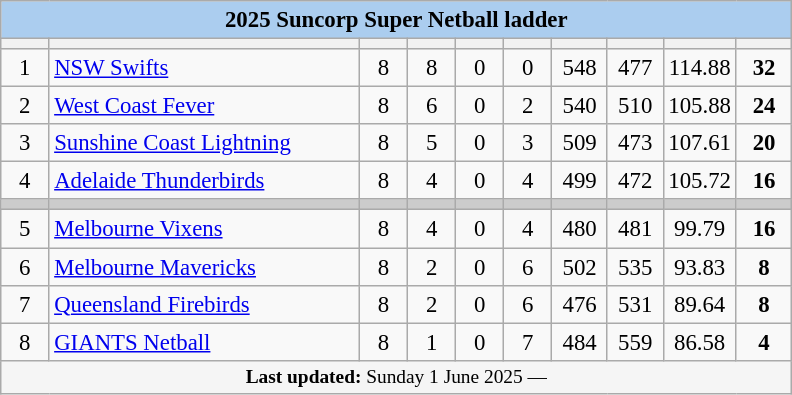<table class="wikitable" style="text-align:center; font-size:95%">
<tr>
<td colspan=10 style="background-color:#ABCDEF"><strong>2025 Suncorp Super Netball ladder</strong></td>
</tr>
<tr>
<th width="25"></th>
<th width="200"></th>
<th width="25"></th>
<th width="25"></th>
<th width="25"></th>
<th width="25"></th>
<th width="30"></th>
<th width="30"></th>
<th width="30"></th>
<th width="30"></th>
</tr>
<tr>
<td>1</td>
<td style="text-align:left;"><a href='#'>NSW Swifts</a></td>
<td>8</td>
<td>8</td>
<td>0</td>
<td>0</td>
<td>548</td>
<td>477</td>
<td>114.88</td>
<td><strong>32</strong></td>
</tr>
<tr>
<td>2</td>
<td style="text-align:left;"><a href='#'>West Coast Fever</a></td>
<td>8</td>
<td>6</td>
<td>0</td>
<td>2</td>
<td>540</td>
<td>510</td>
<td>105.88</td>
<td><strong>24</strong></td>
</tr>
<tr>
<td>3</td>
<td style="text-align:left;"><a href='#'>Sunshine Coast Lightning</a></td>
<td>8</td>
<td>5</td>
<td>0</td>
<td>3</td>
<td>509</td>
<td>473</td>
<td>107.61</td>
<td><strong>20</strong></td>
</tr>
<tr>
<td>4</td>
<td style="text-align:left;"><a href='#'>Adelaide Thunderbirds</a></td>
<td>8</td>
<td>4</td>
<td>0</td>
<td>4</td>
<td>499</td>
<td>472</td>
<td>105.72</td>
<td><strong>16</strong></td>
</tr>
<tr style="background-color:#cccccc;">
<td></td>
<td></td>
<td></td>
<td></td>
<td></td>
<td></td>
<td></td>
<td></td>
<td></td>
<td></td>
</tr>
<tr>
<td>5</td>
<td style="text-align:left;"><a href='#'>Melbourne Vixens</a></td>
<td>8</td>
<td>4</td>
<td>0</td>
<td>4</td>
<td>480</td>
<td>481</td>
<td>99.79</td>
<td><strong>16</strong></td>
</tr>
<tr>
<td>6</td>
<td style="text-align:left;"><a href='#'>Melbourne Mavericks</a></td>
<td>8</td>
<td>2</td>
<td>0</td>
<td>6</td>
<td>502</td>
<td>535</td>
<td>93.83</td>
<td><strong>8</strong></td>
</tr>
<tr>
<td>7</td>
<td style="text-align:left;"><a href='#'>Queensland Firebirds</a></td>
<td>8</td>
<td>2</td>
<td>0</td>
<td>6</td>
<td>476</td>
<td>531</td>
<td>89.64</td>
<td><strong>8</strong></td>
</tr>
<tr>
<td>8</td>
<td style="text-align:left;"><a href='#'>GIANTS Netball</a></td>
<td>8</td>
<td>1</td>
<td>0</td>
<td>7</td>
<td>484</td>
<td>559</td>
<td>86.58</td>
<td><strong>4</strong></td>
</tr>
<tr>
<td colspan=10 style="background-color:#F5F5F5; font-size:85%"><strong>Last updated:</strong> Sunday 1 June 2025 — </td>
</tr>
</table>
